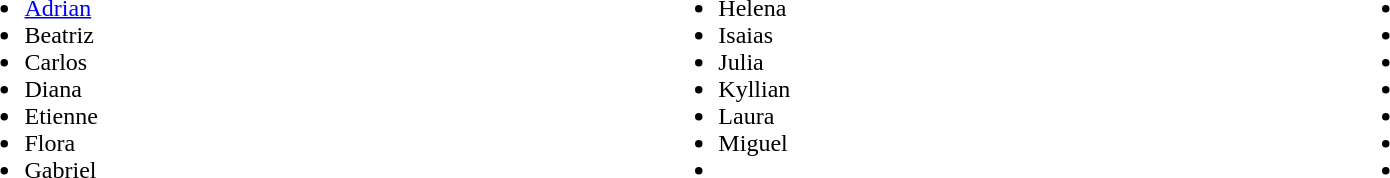<table style="width:90%;">
<tr>
<td><br><ul><li><a href='#'>Adrian</a></li><li>Beatriz</li><li>Carlos</li><li>Diana</li><li>Etienne</li><li>Flora</li><li>Gabriel</li></ul></td>
<td><br><ul><li>Helena</li><li>Isaias</li><li>Julia</li><li>Kyllian</li><li>Laura</li><li>Miguel</li><li></li></ul></td>
<td><br><ul><li></li><li></li><li></li><li></li><li></li><li></li><li></li></ul></td>
</tr>
</table>
